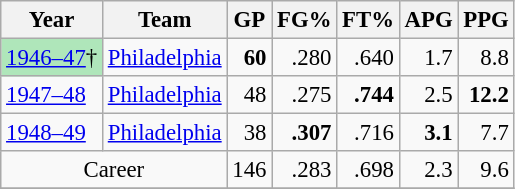<table class="wikitable sortable" style="font-size:95%; text-align:right;">
<tr>
<th>Year</th>
<th>Team</th>
<th>GP</th>
<th>FG%</th>
<th>FT%</th>
<th>APG</th>
<th>PPG</th>
</tr>
<tr>
<td style="text-align:left;background:#afe6ba;"><a href='#'>1946–47</a>†</td>
<td style="text-align:left;"><a href='#'>Philadelphia</a></td>
<td><strong>60</strong></td>
<td>.280</td>
<td>.640</td>
<td>1.7</td>
<td>8.8</td>
</tr>
<tr>
<td style="text-align:left;"><a href='#'>1947–48</a></td>
<td style="text-align:left;"><a href='#'>Philadelphia</a></td>
<td>48</td>
<td>.275</td>
<td><strong>.744</strong></td>
<td>2.5</td>
<td><strong>12.2</strong></td>
</tr>
<tr>
<td style="text-align:left;"><a href='#'>1948–49</a></td>
<td style="text-align:left;"><a href='#'>Philadelphia</a></td>
<td>38</td>
<td><strong>.307</strong></td>
<td>.716</td>
<td><strong>3.1</strong></td>
<td>7.7</td>
</tr>
<tr>
<td style="text-align:center;" colspan="2">Career</td>
<td>146</td>
<td>.283</td>
<td>.698</td>
<td>2.3</td>
<td>9.6</td>
</tr>
<tr>
</tr>
</table>
